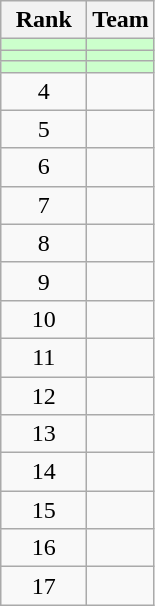<table class="wikitable" style="text-align: center">
<tr>
<th width=50>Rank</th>
<th>Team</th>
</tr>
<tr bgcolor=#ccffcc>
<td></td>
<td align=left></td>
</tr>
<tr bgcolor=#ccffcc>
<td></td>
<td align=left></td>
</tr>
<tr bgcolor=#ccffcc>
<td></td>
<td align=left></td>
</tr>
<tr>
<td>4</td>
<td align=left></td>
</tr>
<tr>
<td>5</td>
<td align=left></td>
</tr>
<tr>
<td>6</td>
<td align=left></td>
</tr>
<tr>
<td>7</td>
<td align=left></td>
</tr>
<tr>
<td>8</td>
<td align=left></td>
</tr>
<tr>
<td>9</td>
<td align=left></td>
</tr>
<tr>
<td>10</td>
<td align=left></td>
</tr>
<tr>
<td>11</td>
<td align=left></td>
</tr>
<tr>
<td>12</td>
<td align=left></td>
</tr>
<tr>
<td>13</td>
<td align=left></td>
</tr>
<tr>
<td>14</td>
<td align=left></td>
</tr>
<tr>
<td>15</td>
<td align=left></td>
</tr>
<tr>
<td>16</td>
<td align=left></td>
</tr>
<tr>
<td>17</td>
<td align=left></td>
</tr>
</table>
